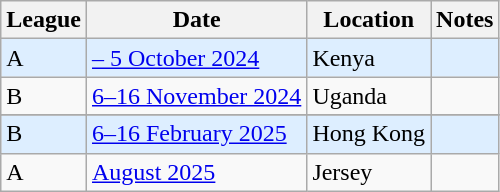<table class="wikitable sortable">
<tr>
<th>League</th>
<th>Date</th>
<th>Location</th>
<th>Notes</th>
</tr>
<tr style="background:#ddeeff">
<td>A</td>
<td><a href='#'> – 5 October 2024</a></td>
<td>Kenya</td>
<td></td>
</tr>
<tr>
<td>B</td>
<td><a href='#'>6–16 November 2024</a></td>
<td>Uganda</td>
<td></td>
</tr>
<tr>
</tr>
<tr style="background:#ddeeff">
<td>B</td>
<td><a href='#'>6–16 February 2025</a></td>
<td>Hong Kong</td>
<td></td>
</tr>
<tr>
<td>A</td>
<td><a href='#'>August 2025</a></td>
<td>Jersey</td>
<td></td>
</tr>
</table>
